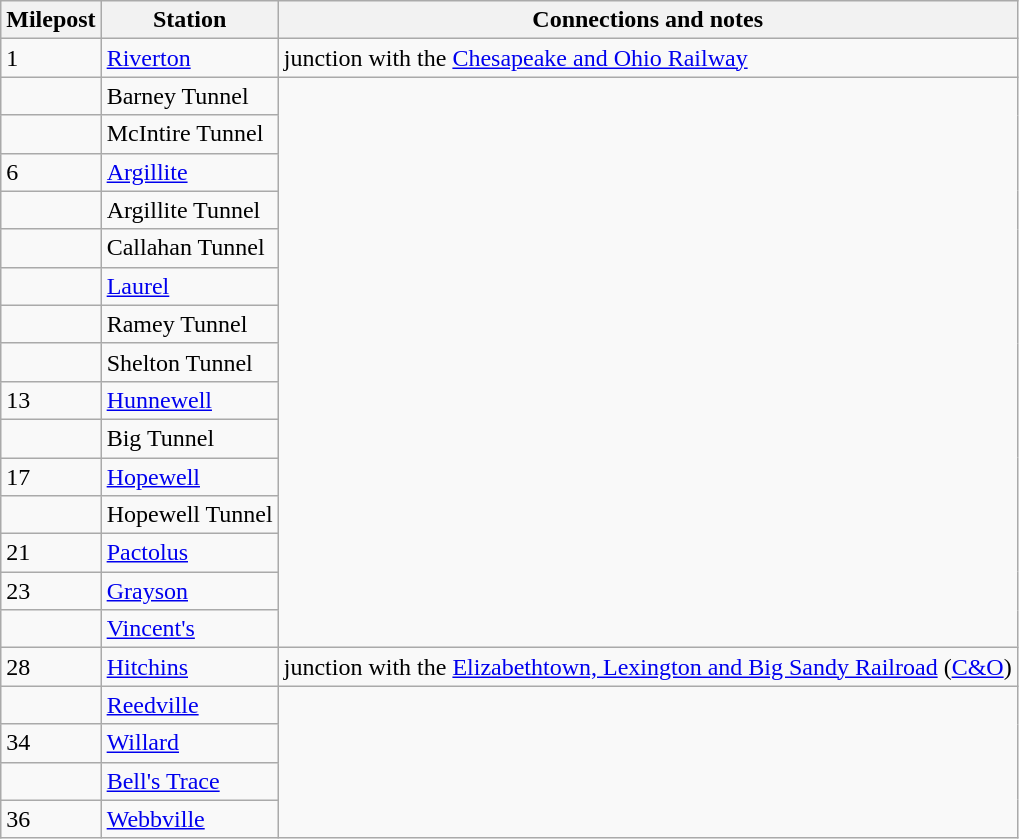<table class="wikitable">
<tr>
<th>Milepost</th>
<th>Station</th>
<th>Connections and notes</th>
</tr>
<tr>
<td>1</td>
<td><a href='#'>Riverton</a></td>
<td>junction with the <a href='#'>Chesapeake and Ohio Railway</a></td>
</tr>
<tr>
<td></td>
<td>Barney Tunnel</td>
</tr>
<tr>
<td></td>
<td>McIntire Tunnel</td>
</tr>
<tr>
<td>6</td>
<td><a href='#'>Argillite</a></td>
</tr>
<tr>
<td></td>
<td>Argillite Tunnel</td>
</tr>
<tr>
<td></td>
<td>Callahan Tunnel</td>
</tr>
<tr>
<td></td>
<td><a href='#'>Laurel</a></td>
</tr>
<tr>
<td></td>
<td>Ramey Tunnel</td>
</tr>
<tr>
<td></td>
<td>Shelton Tunnel</td>
</tr>
<tr>
<td>13</td>
<td><a href='#'>Hunnewell</a></td>
</tr>
<tr>
<td></td>
<td>Big Tunnel</td>
</tr>
<tr>
<td>17</td>
<td><a href='#'>Hopewell</a></td>
</tr>
<tr>
<td></td>
<td>Hopewell Tunnel</td>
</tr>
<tr>
<td>21</td>
<td><a href='#'>Pactolus</a></td>
</tr>
<tr>
<td>23</td>
<td><a href='#'>Grayson</a></td>
</tr>
<tr>
<td></td>
<td><a href='#'>Vincent's</a></td>
</tr>
<tr>
<td>28</td>
<td><a href='#'>Hitchins</a></td>
<td>junction with the <a href='#'>Elizabethtown, Lexington and Big Sandy Railroad</a> (<a href='#'>C&O</a>)</td>
</tr>
<tr>
<td></td>
<td><a href='#'>Reedville</a></td>
</tr>
<tr>
<td>34</td>
<td><a href='#'>Willard</a></td>
</tr>
<tr>
<td></td>
<td><a href='#'>Bell's Trace</a></td>
</tr>
<tr>
<td>36</td>
<td><a href='#'>Webbville</a></td>
</tr>
</table>
